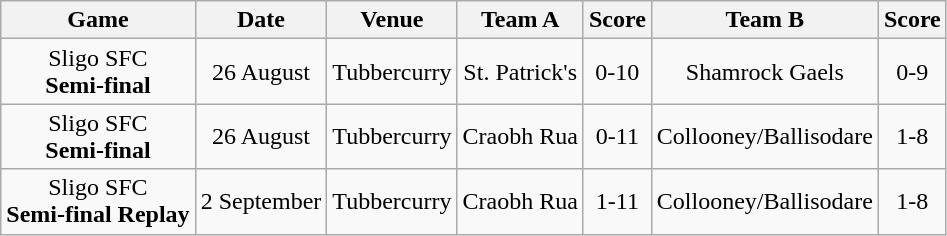<table class="wikitable">
<tr>
<th>Game</th>
<th>Date</th>
<th>Venue</th>
<th>Team A</th>
<th>Score</th>
<th>Team B</th>
<th>Score</th>
</tr>
<tr align="center">
<td>Sligo SFC<br><strong>Semi-final</strong></td>
<td>26 August</td>
<td>Tubbercurry</td>
<td>St. Patrick's</td>
<td>0-10</td>
<td>Shamrock Gaels</td>
<td>0-9</td>
</tr>
<tr align="center">
<td>Sligo SFC<br><strong>Semi-final</strong></td>
<td>26 August</td>
<td>Tubbercurry</td>
<td>Craobh Rua</td>
<td>0-11</td>
<td>Collooney/Ballisodare</td>
<td>1-8</td>
</tr>
<tr align="center">
<td>Sligo SFC<br><strong>Semi-final Replay</strong></td>
<td>2 September</td>
<td>Tubbercurry</td>
<td>Craobh Rua</td>
<td>1-11</td>
<td>Collooney/Ballisodare</td>
<td>1-8</td>
</tr>
</table>
